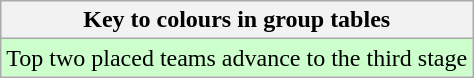<table class="wikitable">
<tr>
<th>Key to colours in group tables</th>
</tr>
<tr bgcolor=#ccffcc>
<td>Top two placed teams advance to the third stage</td>
</tr>
</table>
